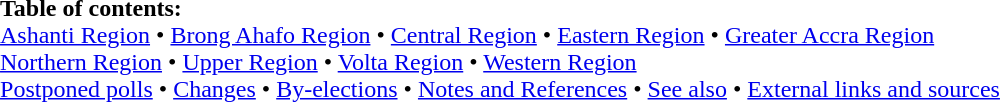<table border="0" id="toc" style="margin: 0 auto;" align=center>
<tr>
<td><strong>Table of contents:</strong><br><a href='#'>Ashanti Region</a> • <a href='#'>Brong Ahafo Region</a> • <a href='#'>Central Region</a> • <a href='#'>Eastern Region</a> • <a href='#'>Greater Accra Region</a><br><a href='#'>Northern Region</a> • <a href='#'>Upper Region</a> • <a href='#'>Volta Region</a> • <a href='#'>Western Region</a><br><a href='#'>Postponed polls</a> • <a href='#'>Changes</a> • <a href='#'>By-elections</a> • <a href='#'>Notes and References</a> • <a href='#'>See also</a> • <a href='#'>External links and sources</a></td>
</tr>
</table>
